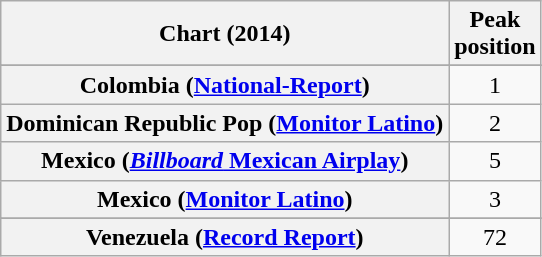<table class="wikitable sortable plainrowheaders" style="text-align:center">
<tr>
<th scope="col">Chart (2014)</th>
<th scope="col">Peak<br> position</th>
</tr>
<tr>
</tr>
<tr>
<th scope="row">Colombia (<a href='#'>National-Report</a>)</th>
<td>1</td>
</tr>
<tr>
<th scope="row">Dominican Republic Pop (<a href='#'>Monitor Latino</a>)</th>
<td>2</td>
</tr>
<tr>
<th scope="row">Mexico (<a href='#'><em>Billboard</em> Mexican Airplay</a>)</th>
<td>5</td>
</tr>
<tr>
<th scope="row">Mexico (<a href='#'>Monitor Latino</a>)</th>
<td>3</td>
</tr>
<tr>
</tr>
<tr>
</tr>
<tr>
</tr>
<tr>
</tr>
<tr>
<th scope="row">Venezuela (<a href='#'>Record Report</a>)</th>
<td>72</td>
</tr>
</table>
